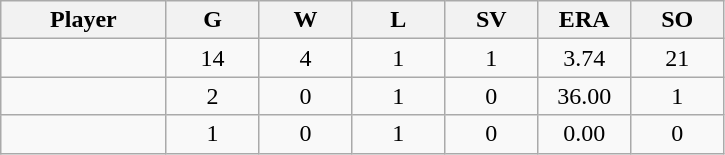<table class="wikitable sortable">
<tr>
<th bgcolor="#DDDDFF" width="16%">Player</th>
<th bgcolor="#DDDDFF" width="9%">G</th>
<th bgcolor="#DDDDFF" width="9%">W</th>
<th bgcolor="#DDDDFF" width="9%">L</th>
<th bgcolor="#DDDDFF" width="9%">SV</th>
<th bgcolor="#DDDDFF" width="9%">ERA</th>
<th bgcolor="#DDDDFF" width="9%">SO</th>
</tr>
<tr align="center">
<td></td>
<td>14</td>
<td>4</td>
<td>1</td>
<td>1</td>
<td>3.74</td>
<td>21</td>
</tr>
<tr align="center">
<td></td>
<td>2</td>
<td>0</td>
<td>1</td>
<td>0</td>
<td>36.00</td>
<td>1</td>
</tr>
<tr align="center">
<td></td>
<td>1</td>
<td>0</td>
<td>1</td>
<td>0</td>
<td>0.00</td>
<td>0</td>
</tr>
</table>
